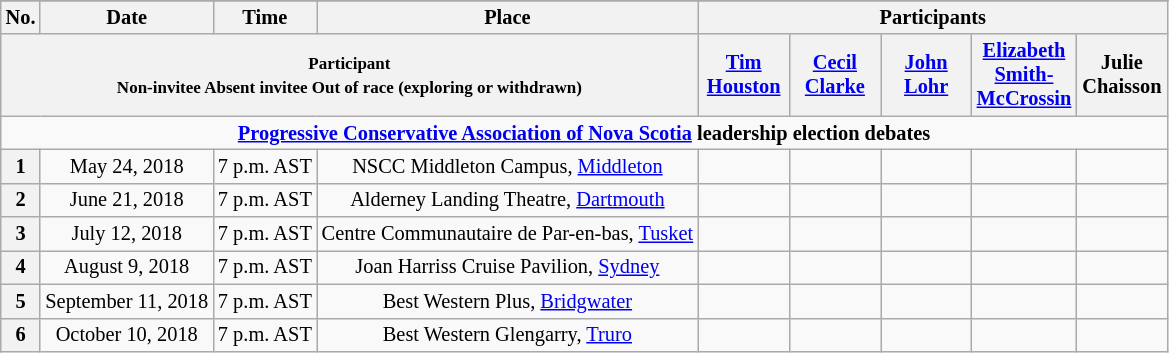<table class="wikitable" style="font-size:85%; text-align:center;">
<tr>
</tr>
<tr>
<th style="white-space:nowrap;">No.</th>
<th>Date</th>
<th>Time</th>
<th>Place</th>
<th scope="col" colspan="5">Participants</th>
</tr>
<tr>
<th colspan="4"><small> Participant <br>  Non-invitee  Absent invitee  Out of race (exploring or withdrawn)</small></th>
<th scope="col" style="width:4em;"><a href='#'>Tim Houston</a></th>
<th scope="col" style="width:4em;"><a href='#'>Cecil Clarke</a></th>
<th scope="col" style="width:4em;"><a href='#'>John Lohr</a></th>
<th scope="col" style="width:4.5em;"><a href='#'>Elizabeth Smith-McCrossin</a></th>
<th scope="col" style="width:4em;">Julie Chaisson</th>
</tr>
<tr>
<td colspan="9" style="background:#F9F9F9; color:black; vertical-align: top; text-align: center;" class="table-no"><strong><a href='#'>Progressive Conservative Association of Nova Scotia</a> leadership election debates</strong></td>
</tr>
<tr>
<th>1</th>
<td style="white-space:nowrap;">May 24, 2018</td>
<td style="white-space:nowrap;">7 p.m. AST</td>
<td style="white-space:nowrap;">NSCC Middleton Campus, <a href='#'>Middleton</a></td>
<td></td>
<td></td>
<td></td>
<td></td>
<td></td>
</tr>
<tr>
<th>2</th>
<td style="white-space:nowrap;">June 21, 2018</td>
<td style="white-space:nowrap;">7 p.m. AST</td>
<td style="white-space:nowrap;">Alderney Landing Theatre, <a href='#'>Dartmouth</a></td>
<td></td>
<td></td>
<td></td>
<td></td>
<td></td>
</tr>
<tr>
<th>3</th>
<td style="white-space:nowrap;">July 12, 2018</td>
<td style="white-space:nowrap;">7 p.m. AST</td>
<td style="white-space:nowrap;">Centre Communautaire de Par-en-bas, <a href='#'>Tusket</a></td>
<td></td>
<td></td>
<td></td>
<td></td>
<td></td>
</tr>
<tr>
<th>4</th>
<td style="white-space:nowrap;">August 9, 2018</td>
<td style="white-space:nowrap;">7 p.m. AST</td>
<td style="white-space:nowrap;">Joan Harriss Cruise Pavilion, <a href='#'>Sydney</a></td>
<td></td>
<td></td>
<td></td>
<td></td>
<td></td>
</tr>
<tr>
<th>5</th>
<td style="white-space:nowrap;">September 11, 2018</td>
<td style="white-space:nowrap;">7 p.m. AST</td>
<td style="white-space:nowrap;">Best Western Plus, <a href='#'>Bridgwater</a></td>
<td></td>
<td></td>
<td></td>
<td></td>
<td></td>
</tr>
<tr>
<th>6</th>
<td style="white-space:nowrap;">October 10, 2018</td>
<td style="white-space:nowrap;">7 p.m. AST</td>
<td style="white-space:nowrap;">Best Western Glengarry, <a href='#'>Truro</a></td>
<td></td>
<td></td>
<td></td>
<td></td>
<td></td>
</tr>
</table>
